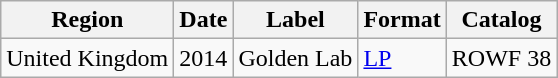<table class="wikitable">
<tr>
<th>Region</th>
<th>Date</th>
<th>Label</th>
<th>Format</th>
<th>Catalog</th>
</tr>
<tr>
<td>United Kingdom</td>
<td>2014</td>
<td>Golden Lab</td>
<td><a href='#'>LP</a></td>
<td>ROWF 38</td>
</tr>
</table>
